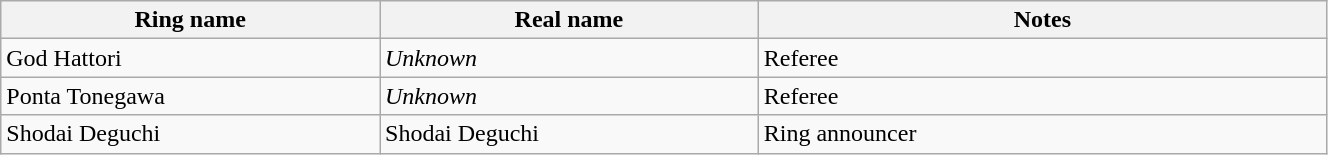<table class="wikitable sortable" style="width:70%;">
<tr>
<th width=20%>Ring name</th>
<th width=20%>Real name</th>
<th width=30%>Notes</th>
</tr>
<tr>
<td>God Hattori</td>
<td><em>Unknown</em></td>
<td>Referee</td>
</tr>
<tr>
<td>Ponta Tonegawa</td>
<td><em>Unknown</em></td>
<td>Referee</td>
</tr>
<tr>
<td>Shodai Deguchi</td>
<td>Shodai Deguchi</td>
<td>Ring announcer</td>
</tr>
</table>
